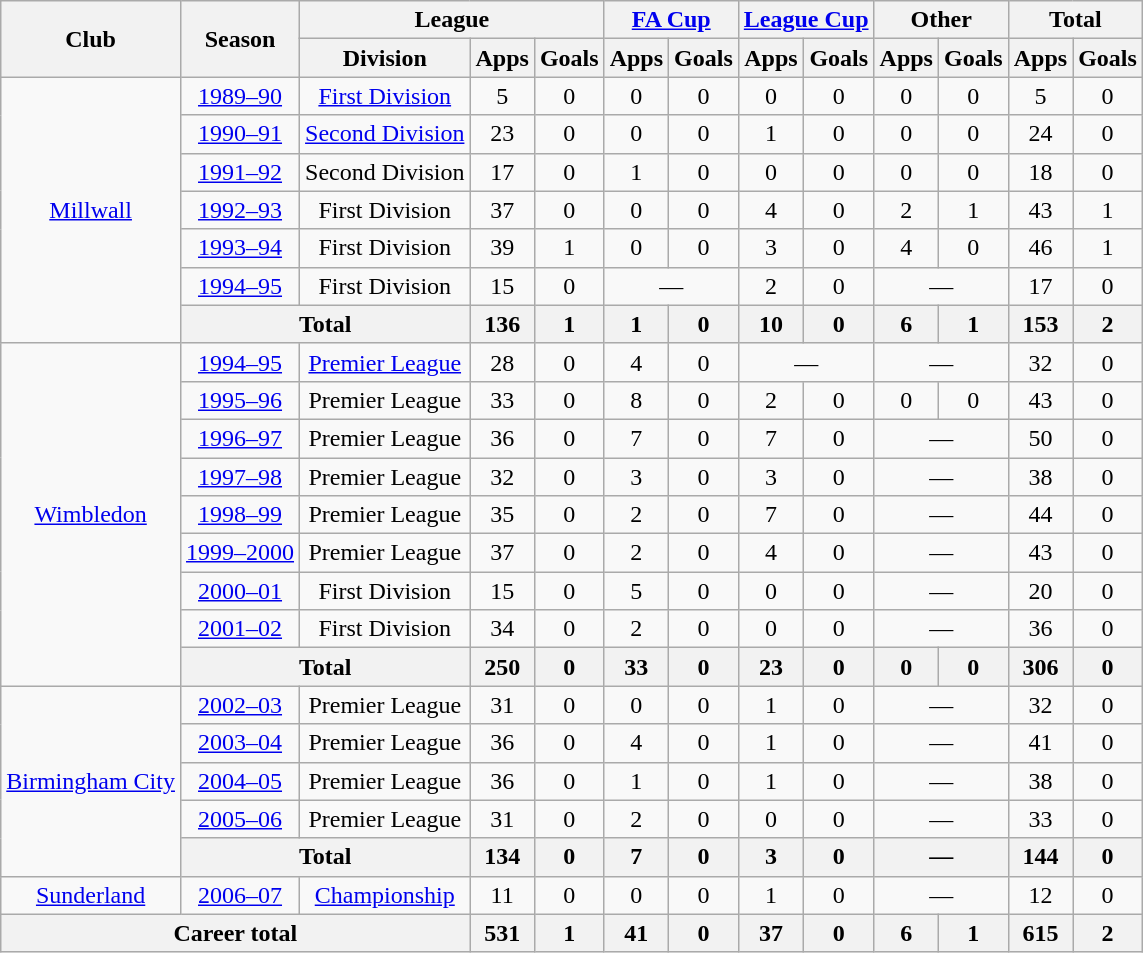<table class="wikitable" style="text-align:center">
<tr>
<th rowspan="2">Club</th>
<th rowspan="2">Season</th>
<th colspan="3">League</th>
<th colspan="2"><a href='#'>FA Cup</a></th>
<th colspan="2"><a href='#'>League Cup</a></th>
<th colspan="2">Other</th>
<th colspan="2">Total</th>
</tr>
<tr>
<th>Division</th>
<th>Apps</th>
<th>Goals</th>
<th>Apps</th>
<th>Goals</th>
<th>Apps</th>
<th>Goals</th>
<th>Apps</th>
<th>Goals</th>
<th>Apps</th>
<th>Goals</th>
</tr>
<tr>
<td rowspan="7"><a href='#'>Millwall</a></td>
<td><a href='#'>1989–90</a></td>
<td><a href='#'>First Division</a></td>
<td>5</td>
<td>0</td>
<td>0</td>
<td>0</td>
<td>0</td>
<td>0</td>
<td>0</td>
<td>0</td>
<td>5</td>
<td>0</td>
</tr>
<tr>
<td><a href='#'>1990–91</a></td>
<td><a href='#'>Second Division</a></td>
<td>23</td>
<td>0</td>
<td>0</td>
<td>0</td>
<td>1</td>
<td>0</td>
<td>0</td>
<td>0</td>
<td>24</td>
<td>0</td>
</tr>
<tr>
<td><a href='#'>1991–92</a></td>
<td>Second Division</td>
<td>17</td>
<td>0</td>
<td>1</td>
<td>0</td>
<td>0</td>
<td>0</td>
<td>0</td>
<td>0</td>
<td>18</td>
<td>0</td>
</tr>
<tr>
<td><a href='#'>1992–93</a></td>
<td>First Division</td>
<td>37</td>
<td>0</td>
<td>0</td>
<td>0</td>
<td>4</td>
<td>0</td>
<td>2</td>
<td>1</td>
<td>43</td>
<td>1</td>
</tr>
<tr>
<td><a href='#'>1993–94</a></td>
<td>First Division</td>
<td>39</td>
<td>1</td>
<td>0</td>
<td>0</td>
<td>3</td>
<td>0</td>
<td>4</td>
<td>0</td>
<td>46</td>
<td>1</td>
</tr>
<tr>
<td><a href='#'>1994–95</a></td>
<td>First Division</td>
<td>15</td>
<td>0</td>
<td colspan="2">—</td>
<td>2</td>
<td>0</td>
<td colspan="2">—</td>
<td>17</td>
<td>0</td>
</tr>
<tr>
<th colspan="2">Total</th>
<th>136</th>
<th>1</th>
<th>1</th>
<th>0</th>
<th>10</th>
<th>0</th>
<th>6</th>
<th>1</th>
<th>153</th>
<th>2</th>
</tr>
<tr>
<td rowspan="9"><a href='#'>Wimbledon</a></td>
<td><a href='#'>1994–95</a></td>
<td><a href='#'>Premier League</a></td>
<td>28</td>
<td>0</td>
<td>4</td>
<td>0</td>
<td colspan="2">—</td>
<td colspan="2">—</td>
<td>32</td>
<td>0</td>
</tr>
<tr>
<td><a href='#'>1995–96</a></td>
<td>Premier League</td>
<td>33</td>
<td>0</td>
<td>8</td>
<td>0</td>
<td>2</td>
<td>0</td>
<td>0</td>
<td>0</td>
<td>43</td>
<td>0</td>
</tr>
<tr>
<td><a href='#'>1996–97</a></td>
<td>Premier League</td>
<td>36</td>
<td>0</td>
<td>7</td>
<td>0</td>
<td>7</td>
<td>0</td>
<td colspan="2">—</td>
<td>50</td>
<td>0</td>
</tr>
<tr>
<td><a href='#'>1997–98</a></td>
<td>Premier League</td>
<td>32</td>
<td>0</td>
<td>3</td>
<td>0</td>
<td>3</td>
<td>0</td>
<td colspan="2">—</td>
<td>38</td>
<td>0</td>
</tr>
<tr>
<td><a href='#'>1998–99</a></td>
<td>Premier League</td>
<td>35</td>
<td>0</td>
<td>2</td>
<td>0</td>
<td>7</td>
<td>0</td>
<td colspan="2">—</td>
<td>44</td>
<td>0</td>
</tr>
<tr>
<td><a href='#'>1999–2000</a></td>
<td>Premier League</td>
<td>37</td>
<td>0</td>
<td>2</td>
<td>0</td>
<td>4</td>
<td>0</td>
<td colspan="2">—</td>
<td>43</td>
<td>0</td>
</tr>
<tr>
<td><a href='#'>2000–01</a></td>
<td>First Division</td>
<td>15</td>
<td>0</td>
<td>5</td>
<td>0</td>
<td>0</td>
<td>0</td>
<td colspan="2">—</td>
<td>20</td>
<td>0</td>
</tr>
<tr>
<td><a href='#'>2001–02</a></td>
<td>First Division</td>
<td>34</td>
<td>0</td>
<td>2</td>
<td>0</td>
<td>0</td>
<td>0</td>
<td colspan="2">—</td>
<td>36</td>
<td>0</td>
</tr>
<tr>
<th colspan="2">Total</th>
<th>250</th>
<th>0</th>
<th>33</th>
<th>0</th>
<th>23</th>
<th>0</th>
<th>0</th>
<th>0</th>
<th>306</th>
<th>0</th>
</tr>
<tr>
<td rowspan="5"><a href='#'>Birmingham City</a></td>
<td><a href='#'>2002–03</a></td>
<td>Premier League</td>
<td>31</td>
<td>0</td>
<td>0</td>
<td>0</td>
<td>1</td>
<td>0</td>
<td colspan="2">—</td>
<td>32</td>
<td>0</td>
</tr>
<tr>
<td><a href='#'>2003–04</a></td>
<td>Premier League</td>
<td>36</td>
<td>0</td>
<td>4</td>
<td>0</td>
<td>1</td>
<td>0</td>
<td colspan="2">—</td>
<td>41</td>
<td>0</td>
</tr>
<tr>
<td><a href='#'>2004–05</a></td>
<td>Premier League</td>
<td>36</td>
<td>0</td>
<td>1</td>
<td>0</td>
<td>1</td>
<td>0</td>
<td colspan="2">—</td>
<td>38</td>
<td>0</td>
</tr>
<tr>
<td><a href='#'>2005–06</a></td>
<td>Premier League</td>
<td>31</td>
<td>0</td>
<td>2</td>
<td>0</td>
<td>0</td>
<td>0</td>
<td colspan="2">—</td>
<td>33</td>
<td>0</td>
</tr>
<tr>
<th colspan="2">Total</th>
<th>134</th>
<th>0</th>
<th>7</th>
<th>0</th>
<th>3</th>
<th>0</th>
<th colspan="2">—</th>
<th>144</th>
<th>0</th>
</tr>
<tr>
<td><a href='#'>Sunderland</a></td>
<td><a href='#'>2006–07</a></td>
<td><a href='#'>Championship</a></td>
<td>11</td>
<td>0</td>
<td>0</td>
<td>0</td>
<td>1</td>
<td>0</td>
<td colspan="2">—</td>
<td>12</td>
<td>0</td>
</tr>
<tr>
<th colspan="3">Career total</th>
<th>531</th>
<th>1</th>
<th>41</th>
<th>0</th>
<th>37</th>
<th>0</th>
<th>6</th>
<th>1</th>
<th>615</th>
<th>2</th>
</tr>
</table>
